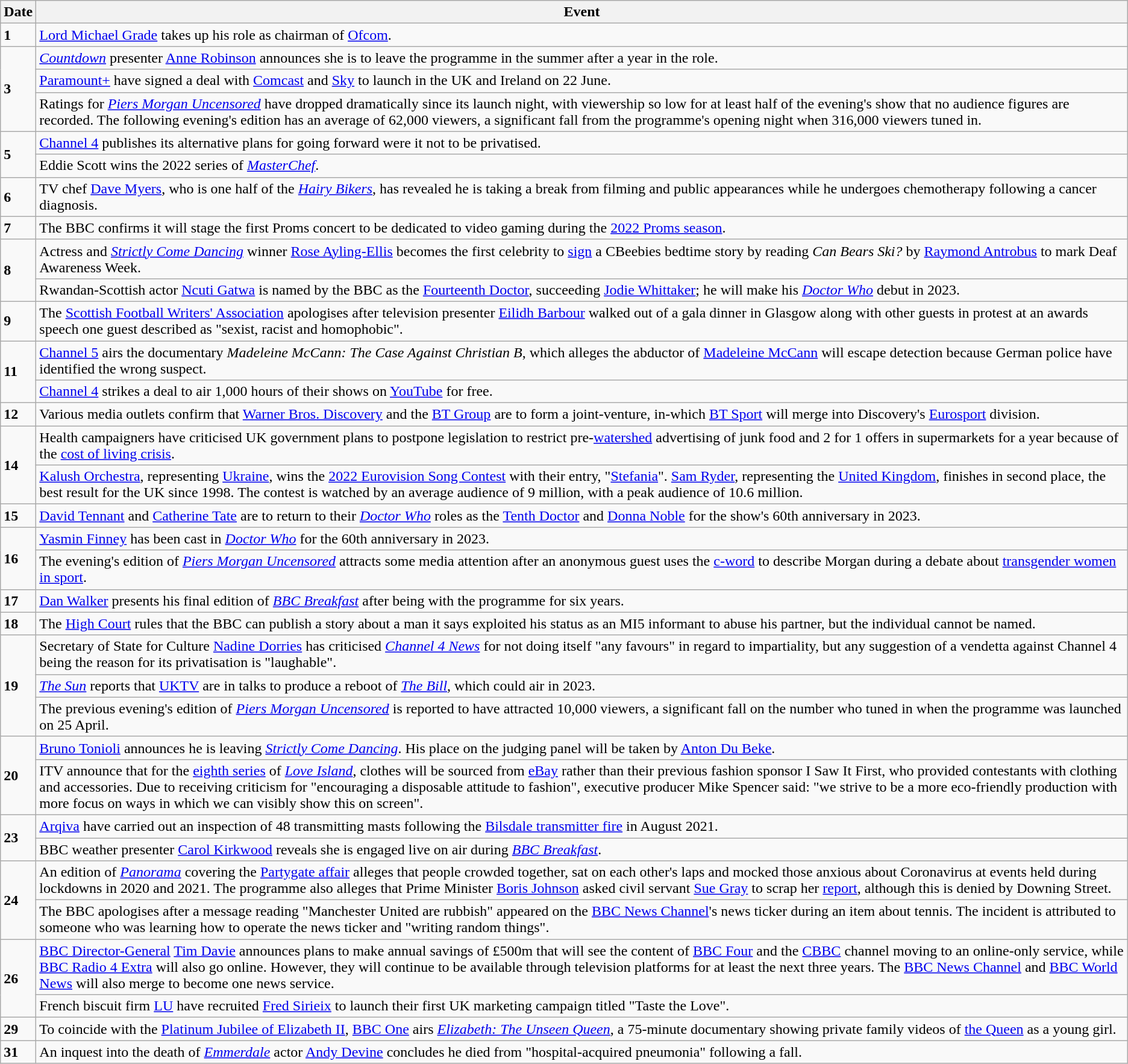<table class="wikitable">
<tr>
<th>Date</th>
<th>Event</th>
</tr>
<tr>
<td><strong>1</strong></td>
<td><a href='#'>Lord Michael Grade</a> takes up his role as chairman of <a href='#'>Ofcom</a>.</td>
</tr>
<tr>
<td rowspan=3><strong>3</strong></td>
<td><em><a href='#'>Countdown</a></em> presenter <a href='#'>Anne Robinson</a> announces she is to leave the programme in the summer after a year in the role.</td>
</tr>
<tr>
<td><a href='#'>Paramount+</a> have signed a deal with <a href='#'>Comcast</a> and <a href='#'>Sky</a> to launch in the UK and Ireland on 22 June.</td>
</tr>
<tr>
<td>Ratings for <em><a href='#'>Piers Morgan Uncensored</a></em> have dropped dramatically since its launch night, with viewership so low for at least half of the evening's show that no audience figures are recorded. The following evening's edition has an average of 62,000 viewers, a significant fall from the programme's opening night when 316,000 viewers tuned in.</td>
</tr>
<tr>
<td rowspan=2><strong>5</strong></td>
<td><a href='#'>Channel 4</a> publishes its alternative plans for going forward were it not to be privatised.</td>
</tr>
<tr>
<td>Eddie Scott wins the 2022 series of <em><a href='#'>MasterChef</a></em>.</td>
</tr>
<tr>
<td><strong>6</strong></td>
<td>TV chef <a href='#'>Dave Myers</a>, who is one half of the <em><a href='#'>Hairy Bikers</a></em>, has revealed he is taking a break from filming and public appearances while he undergoes chemotherapy following a cancer diagnosis.</td>
</tr>
<tr>
<td><strong>7</strong></td>
<td>The BBC confirms it will stage the first Proms concert to be dedicated to video gaming during the <a href='#'>2022 Proms season</a>.</td>
</tr>
<tr>
<td rowspan=2><strong>8</strong></td>
<td>Actress and <em><a href='#'>Strictly Come Dancing</a></em> winner <a href='#'>Rose Ayling-Ellis</a> becomes the first celebrity to <a href='#'>sign</a> a CBeebies bedtime story by reading <em>Can Bears Ski?</em> by <a href='#'>Raymond Antrobus</a> to mark Deaf Awareness Week.</td>
</tr>
<tr>
<td>Rwandan-Scottish actor <a href='#'>Ncuti Gatwa</a> is named by the BBC as the <a href='#'>Fourteenth Doctor</a>, succeeding <a href='#'>Jodie Whittaker</a>; he will make his <em><a href='#'>Doctor Who</a></em> debut in 2023.</td>
</tr>
<tr>
<td><strong>9</strong></td>
<td>The <a href='#'>Scottish Football Writers' Association</a> apologises after television presenter <a href='#'>Eilidh Barbour</a> walked out of a gala dinner in Glasgow along with other guests in protest at an awards speech one guest described as "sexist, racist and homophobic".</td>
</tr>
<tr>
<td rowspan=2><strong>11</strong></td>
<td><a href='#'>Channel 5</a> airs the documentary <em>Madeleine McCann: The Case Against Christian B</em>, which alleges the abductor of <a href='#'>Madeleine McCann</a> will escape detection because German police have identified the wrong suspect.</td>
</tr>
<tr>
<td><a href='#'>Channel 4</a> strikes a deal to air 1,000 hours of their shows on <a href='#'>YouTube</a> for free.</td>
</tr>
<tr>
<td><strong>12</strong></td>
<td>Various media outlets confirm that <a href='#'>Warner Bros. Discovery</a> and the <a href='#'>BT Group</a> are to form a joint-venture, in-which <a href='#'>BT Sport</a> will merge into Discovery's <a href='#'>Eurosport</a> division.</td>
</tr>
<tr>
<td rowspan=2><strong>14</strong></td>
<td>Health campaigners have criticised UK government plans to postpone legislation to restrict pre-<a href='#'>watershed</a> advertising of junk food and 2 for 1 offers in supermarkets for a year because of the <a href='#'>cost of living crisis</a>.</td>
</tr>
<tr>
<td><a href='#'>Kalush Orchestra</a>, representing <a href='#'>Ukraine</a>, wins the <a href='#'>2022 Eurovision Song Contest</a> with their entry, "<a href='#'>Stefania</a>". <a href='#'>Sam Ryder</a>, representing the <a href='#'>United Kingdom</a>, finishes in second place, the best result for the UK since 1998. The contest is watched by an average audience of 9 million, with a peak audience of 10.6 million.</td>
</tr>
<tr>
<td><strong>15</strong></td>
<td><a href='#'>David Tennant</a> and <a href='#'>Catherine Tate</a> are to return to their <em><a href='#'>Doctor Who</a></em> roles as the <a href='#'>Tenth Doctor</a> and <a href='#'>Donna Noble</a> for the show's 60th anniversary in 2023.</td>
</tr>
<tr>
<td rowspan=2><strong>16</strong></td>
<td><a href='#'>Yasmin Finney</a> has been cast in <em><a href='#'>Doctor Who</a></em> for the 60th anniversary in 2023.</td>
</tr>
<tr>
<td>The evening's edition of <em><a href='#'>Piers Morgan Uncensored</a></em> attracts some media attention after an anonymous guest uses the <a href='#'>c-word</a> to describe Morgan during a debate about <a href='#'>transgender women in sport</a>.</td>
</tr>
<tr>
<td><strong>17</strong></td>
<td><a href='#'>Dan Walker</a> presents his final edition of <em><a href='#'>BBC Breakfast</a></em> after being with the programme for six years.</td>
</tr>
<tr>
<td><strong>18</strong></td>
<td>The <a href='#'>High Court</a> rules that the BBC can publish a story about a man it says exploited his status as an MI5 informant to abuse his partner, but the individual cannot be named.</td>
</tr>
<tr>
<td rowspan=3><strong>19</strong></td>
<td>Secretary of State for Culture <a href='#'>Nadine Dorries</a> has criticised <em><a href='#'>Channel 4 News</a></em> for not doing itself "any favours" in regard to impartiality, but any suggestion of a vendetta against Channel 4 being the reason for its privatisation is "laughable".</td>
</tr>
<tr>
<td><em><a href='#'>The Sun</a></em> reports that <a href='#'>UKTV</a> are in talks to produce a reboot of <em><a href='#'>The Bill</a></em>, which could air in 2023.</td>
</tr>
<tr>
<td>The previous evening's edition of <em><a href='#'>Piers Morgan Uncensored</a></em> is reported to have attracted 10,000 viewers, a significant fall on the number who tuned in when the programme was launched on 25 April.</td>
</tr>
<tr>
<td rowspan="2"><strong>20</strong></td>
<td><a href='#'>Bruno Tonioli</a> announces he is leaving <em><a href='#'>Strictly Come Dancing</a></em>. His place on the judging panel will be taken by <a href='#'>Anton Du Beke</a>.</td>
</tr>
<tr>
<td>ITV announce that for the <a href='#'>eighth series</a> of <em><a href='#'>Love Island</a></em>, clothes will be sourced from <a href='#'>eBay</a> rather than their previous fashion sponsor I Saw It First, who provided contestants with clothing and accessories. Due to receiving criticism for "encouraging a disposable attitude to fashion", executive producer Mike Spencer said: "we strive to be a more eco-friendly production with more focus on ways in which we can visibly show this on screen".</td>
</tr>
<tr>
<td rowspan=2><strong>23</strong></td>
<td><a href='#'>Arqiva</a> have carried out an inspection of 48 transmitting masts following the <a href='#'>Bilsdale transmitter fire</a> in August 2021.</td>
</tr>
<tr>
<td>BBC weather presenter <a href='#'>Carol Kirkwood</a> reveals she is engaged live on air during <em><a href='#'>BBC Breakfast</a></em>.</td>
</tr>
<tr>
<td rowspan=2><strong>24</strong></td>
<td>An edition of <em><a href='#'>Panorama</a></em> covering the <a href='#'>Partygate affair</a> alleges that people crowded together, sat on each other's laps and mocked those anxious about Coronavirus at events held during lockdowns in 2020 and 2021. The programme also alleges that Prime Minister <a href='#'>Boris Johnson</a> asked civil servant <a href='#'>Sue Gray</a> to scrap her <a href='#'>report</a>, although this is denied by Downing Street.</td>
</tr>
<tr>
<td>The BBC apologises after a message reading "Manchester United are rubbish" appeared on the <a href='#'>BBC News Channel</a>'s news ticker during an item about tennis. The incident is attributed to someone who was learning how to operate the news ticker and "writing random things".</td>
</tr>
<tr>
<td rowspan=2><strong>26</strong></td>
<td><a href='#'>BBC Director-General</a> <a href='#'>Tim Davie</a> announces plans to make annual savings of £500m that will see the content of <a href='#'>BBC Four</a> and the <a href='#'>CBBC</a> channel moving to an online-only service, while <a href='#'>BBC Radio 4 Extra</a> will also go online. However, they will continue to be available through television platforms for at least the next three years. The <a href='#'>BBC News Channel</a> and <a href='#'>BBC World News</a> will also merge to become one news service.</td>
</tr>
<tr>
<td>French biscuit firm <a href='#'>LU</a> have recruited <a href='#'>Fred Sirieix</a> to launch their first UK marketing campaign titled "Taste the Love".</td>
</tr>
<tr>
<td><strong>29</strong></td>
<td>To coincide with the <a href='#'>Platinum Jubilee of Elizabeth II</a>, <a href='#'>BBC One</a> airs <em><a href='#'>Elizabeth: The Unseen Queen</a></em>, a 75-minute documentary showing private family videos of <a href='#'>the Queen</a> as a young girl.</td>
</tr>
<tr>
<td><strong>31</strong></td>
<td>An inquest into the death of <em><a href='#'>Emmerdale</a></em> actor <a href='#'>Andy Devine</a> concludes he died from "hospital-acquired pneumonia" following a fall.</td>
</tr>
</table>
